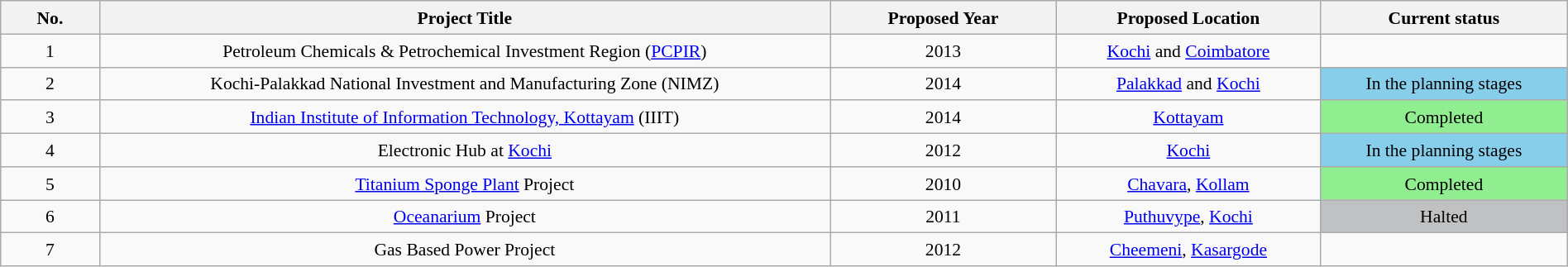<table class="wikitable" style="text-align:center; line-height:20px; font-size:90%; width:100%;">
<tr>
<th width=10px>No.</th>
<th width=200px>Project Title</th>
<th width=10px>Proposed Year</th>
<th width=10px>Proposed Location</th>
<th width=30px>Current status</th>
</tr>
<tr>
<td>1</td>
<td>Petroleum Chemicals & Petrochemical Investment Region (<a href='#'>PCPIR</a>)</td>
<td>2013</td>
<td><a href='#'>Kochi</a> and <a href='#'>Coimbatore</a></td>
<td></td>
</tr>
<tr>
<td>2</td>
<td>Kochi-Palakkad National Investment and Manufacturing Zone (NIMZ)</td>
<td>2014</td>
<td><a href='#'>Palakkad</a> and <a href='#'>Kochi</a></td>
<td style="background:skyblue;">In the planning stages</td>
</tr>
<tr>
<td>3</td>
<td><a href='#'>Indian Institute of Information Technology, Kottayam</a> (IIIT)</td>
<td>2014</td>
<td><a href='#'>Kottayam</a></td>
<td style="background:lightgreen;">Completed</td>
</tr>
<tr>
<td>4</td>
<td>Electronic Hub at <a href='#'>Kochi</a></td>
<td>2012</td>
<td><a href='#'>Kochi</a></td>
<td style="background:skyblue;">In the planning stages</td>
</tr>
<tr>
<td>5</td>
<td><a href='#'>Titanium Sponge Plant</a> Project</td>
<td>2010</td>
<td><a href='#'>Chavara</a>, <a href='#'>Kollam</a></td>
<td style="background:lightgreen;">Completed</td>
</tr>
<tr>
<td>6</td>
<td><a href='#'>Oceanarium</a> Project</td>
<td>2011</td>
<td><a href='#'>Puthuvype</a>, <a href='#'>Kochi</a></td>
<td style="background:#BFC1C2;">Halted</td>
</tr>
<tr>
<td>7</td>
<td>Gas Based Power Project</td>
<td>2012</td>
<td><a href='#'>Cheemeni</a>, <a href='#'>Kasargode</a></td>
<td></td>
</tr>
</table>
